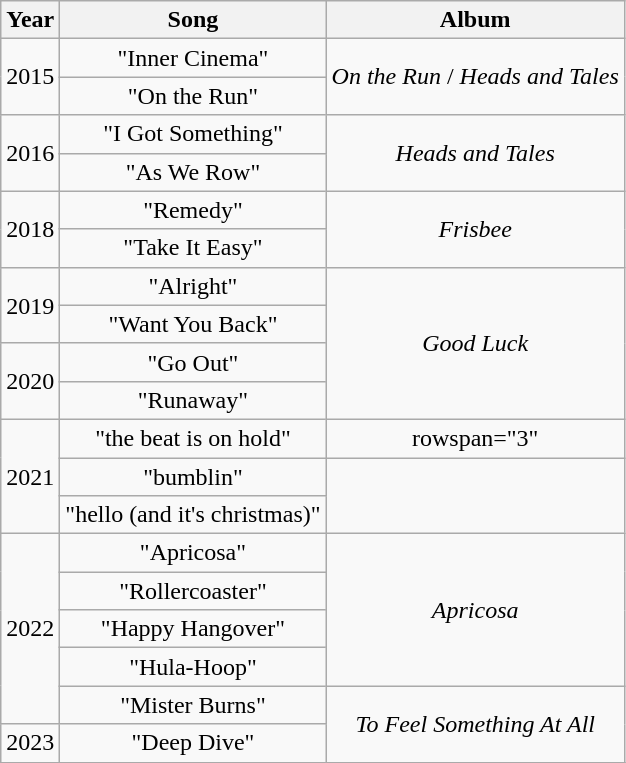<table class="wikitable plainrowheaders" style=text-align:center;>
<tr>
<th>Year</th>
<th>Song</th>
<th>Album</th>
</tr>
<tr>
<td rowspan="2">2015</td>
<td>"Inner Cinema"</td>
<td rowspan="2"><em>On the Run</em> / <em>Heads and Tales</em></td>
</tr>
<tr>
<td>"On the Run"</td>
</tr>
<tr>
<td rowspan="2">2016</td>
<td>"I Got Something"</td>
<td rowspan="2"><em>Heads and Tales</em></td>
</tr>
<tr>
<td>"As We Row"</td>
</tr>
<tr>
<td rowspan="2">2018</td>
<td>"Remedy"</td>
<td rowspan="2"><em>Frisbee</em></td>
</tr>
<tr>
<td>"Take It Easy"</td>
</tr>
<tr>
<td rowspan="2">2019</td>
<td>"Alright"</td>
<td rowspan="4"><em>Good Luck</em></td>
</tr>
<tr>
<td>"Want You Back"</td>
</tr>
<tr>
<td rowspan="2">2020</td>
<td>"Go Out"</td>
</tr>
<tr>
<td>"Runaway"</td>
</tr>
<tr>
<td rowspan="3">2021</td>
<td>"the beat is on hold"</td>
<td>rowspan="3" </td>
</tr>
<tr>
<td>"bumblin"</td>
</tr>
<tr>
<td>"hello (and it's christmas)"</td>
</tr>
<tr>
<td rowspan="5">2022</td>
<td>"Apricosa"</td>
<td rowspan="4"><em>Apricosa</em></td>
</tr>
<tr>
<td>"Rollercoaster"</td>
</tr>
<tr>
<td>"Happy Hangover"</td>
</tr>
<tr>
<td>"Hula-Hoop"</td>
</tr>
<tr>
<td>"Mister Burns"</td>
<td rowspan="2"><em>To Feel Something At All</em></td>
</tr>
<tr>
<td>2023</td>
<td>"Deep Dive"</td>
</tr>
<tr>
</tr>
</table>
